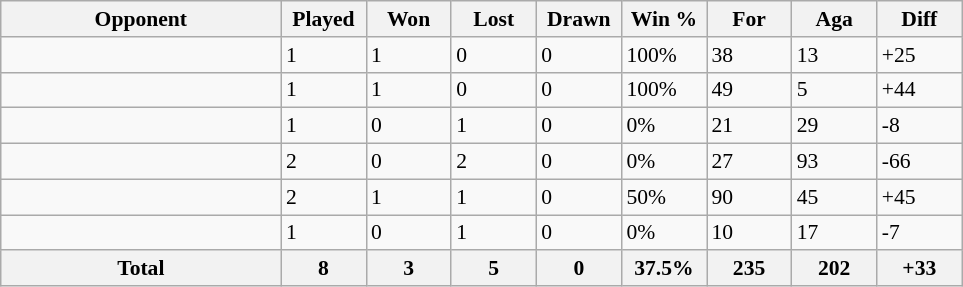<table class="wikitable sortable" style="font-size:90%">
<tr>
<th style="width:180px;">Opponent</th>
<th style="width:50px;">Played</th>
<th style="width:50px;">Won</th>
<th style="width:50px;">Lost</th>
<th style="width:50px;">Drawn</th>
<th style="width:50px;">Win %</th>
<th style="width:50px;">For</th>
<th style="width:50px;">Aga</th>
<th style="width:50px;">Diff</th>
</tr>
<tr>
<td></td>
<td>1</td>
<td>1</td>
<td>0</td>
<td>0</td>
<td>100%</td>
<td>38</td>
<td>13</td>
<td>+25</td>
</tr>
<tr>
<td></td>
<td>1</td>
<td>1</td>
<td>0</td>
<td>0</td>
<td>100%</td>
<td>49</td>
<td>5</td>
<td>+44</td>
</tr>
<tr>
<td></td>
<td>1</td>
<td>0</td>
<td>1</td>
<td>0</td>
<td>0%</td>
<td>21</td>
<td>29</td>
<td>-8</td>
</tr>
<tr>
<td></td>
<td>2</td>
<td>0</td>
<td>2</td>
<td>0</td>
<td>0%</td>
<td>27</td>
<td>93</td>
<td>-66</td>
</tr>
<tr>
<td></td>
<td>2</td>
<td>1</td>
<td>1</td>
<td>0</td>
<td>50%</td>
<td>90</td>
<td>45</td>
<td>+45</td>
</tr>
<tr>
<td></td>
<td>1</td>
<td>0</td>
<td>1</td>
<td>0</td>
<td>0%</td>
<td>10</td>
<td>17</td>
<td>-7</td>
</tr>
<tr class="sortbottom">
<th>Total</th>
<th>8</th>
<th>3</th>
<th>5</th>
<th>0</th>
<th>37.5%</th>
<th>235</th>
<th>202</th>
<th>+33</th>
</tr>
</table>
